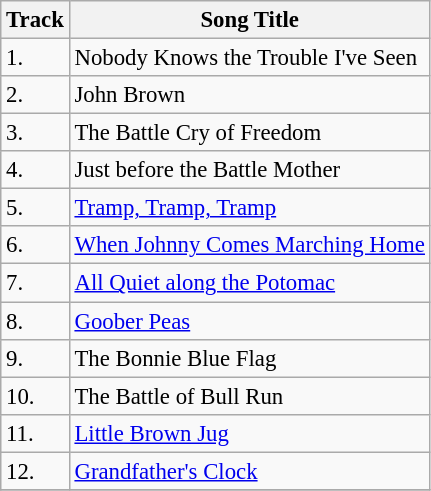<table class="wikitable" style="font-size:95%;">
<tr>
<th>Track</th>
<th>Song Title</th>
</tr>
<tr>
<td>1.</td>
<td>Nobody Knows the Trouble I've Seen</td>
</tr>
<tr>
<td>2.</td>
<td>John Brown</td>
</tr>
<tr>
<td>3.</td>
<td>The Battle Cry of Freedom</td>
</tr>
<tr>
<td>4.</td>
<td>Just before the Battle Mother</td>
</tr>
<tr>
<td>5.</td>
<td><a href='#'>Tramp, Tramp, Tramp</a></td>
</tr>
<tr>
<td>6.</td>
<td><a href='#'>When Johnny Comes Marching Home</a></td>
</tr>
<tr>
<td>7.</td>
<td><a href='#'>All Quiet along the Potomac</a></td>
</tr>
<tr>
<td>8.</td>
<td><a href='#'>Goober Peas</a></td>
</tr>
<tr>
<td>9.</td>
<td>The Bonnie Blue Flag</td>
</tr>
<tr>
<td>10.</td>
<td>The Battle of Bull Run</td>
</tr>
<tr>
<td>11.</td>
<td><a href='#'>Little Brown Jug</a></td>
</tr>
<tr>
<td>12.</td>
<td><a href='#'>Grandfather's Clock</a></td>
</tr>
<tr>
</tr>
</table>
